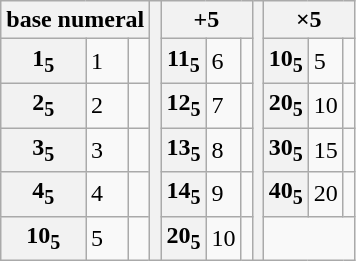<table class="wikitable">
<tr>
<th colspan="3">base numeral</th>
<th rowspan="6"></th>
<th colspan="3">+5</th>
<th rowspan="6"></th>
<th colspan="3">×5</th>
</tr>
<tr>
<th>1<sub>5</sub></th>
<td>1</td>
<td></td>
<th>11<sub>5</sub></th>
<td>6</td>
<td></td>
<th>10<sub>5</sub></th>
<td>5</td>
<td></td>
</tr>
<tr>
<th>2<sub>5</sub></th>
<td>2</td>
<td></td>
<th>12<sub>5</sub></th>
<td>7</td>
<td></td>
<th>20<sub>5</sub></th>
<td>10</td>
<td></td>
</tr>
<tr>
<th>3<sub>5</sub></th>
<td>3</td>
<td></td>
<th>13<sub>5</sub></th>
<td>8</td>
<td></td>
<th>30<sub>5</sub></th>
<td>15</td>
<td></td>
</tr>
<tr>
<th>4<sub>5</sub></th>
<td>4</td>
<td></td>
<th>14<sub>5</sub></th>
<td>9</td>
<td></td>
<th>40<sub>5</sub></th>
<td>20</td>
<td></td>
</tr>
<tr>
<th>10<sub>5</sub></th>
<td>5</td>
<td></td>
<th>20<sub>5</sub></th>
<td>10</td>
<td></td>
</tr>
</table>
